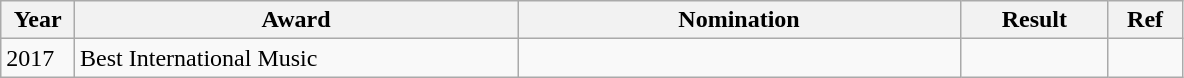<table class="wikitable" style="max-width:75%;">
<tr>
<th width=5%>Year</th>
<th style="width:30%;">Award</th>
<th style="width:30%;">Nomination</th>
<th style="width:10%;">Result</th>
<th style="width:5%;">Ref</th>
</tr>
<tr>
<td>2017</td>
<td>Best International Music</td>
<td></td>
<td></td>
<td></td>
</tr>
</table>
